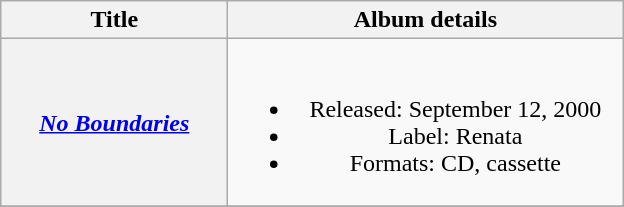<table class="wikitable plainrowheaders" style="text-align:center;" border="1">
<tr>
<th scope="col" style="width:9em;">Title</th>
<th scope="col" style="width:16em;">Album details</th>
</tr>
<tr>
<th scope="row"><em><a href='#'>No Boundaries</a></em></th>
<td><br><ul><li>Released: September 12, 2000</li><li>Label: Renata</li><li>Formats: CD, cassette</li></ul></td>
</tr>
<tr>
</tr>
</table>
